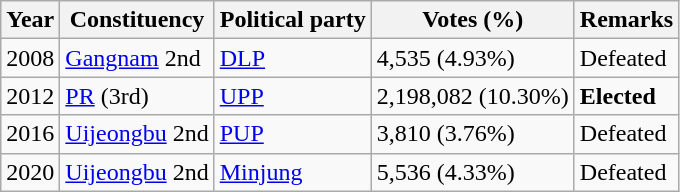<table class="wikitable">
<tr>
<th>Year</th>
<th>Constituency</th>
<th>Political party</th>
<th>Votes (%)</th>
<th>Remarks</th>
</tr>
<tr>
<td>2008</td>
<td><a href='#'>Gangnam</a> 2nd</td>
<td><a href='#'>DLP</a></td>
<td>4,535 (4.93%)</td>
<td>Defeated</td>
</tr>
<tr>
<td>2012</td>
<td><a href='#'>PR</a> (3rd)</td>
<td><a href='#'>UPP</a></td>
<td>2,198,082 (10.30%)</td>
<td><strong>Elected</strong></td>
</tr>
<tr>
<td>2016</td>
<td><a href='#'>Uijeongbu</a> 2nd</td>
<td><a href='#'>PUP</a></td>
<td>3,810 (3.76%)</td>
<td>Defeated</td>
</tr>
<tr>
<td>2020</td>
<td><a href='#'>Uijeongbu</a> 2nd</td>
<td><a href='#'>Minjung</a></td>
<td>5,536 (4.33%)</td>
<td>Defeated</td>
</tr>
</table>
